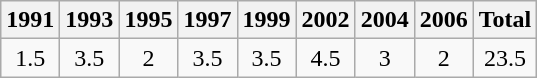<table class="wikitable" style="text-align:center">
<tr>
<th>1991</th>
<th>1993</th>
<th>1995</th>
<th>1997</th>
<th>1999</th>
<th>2002</th>
<th>2004</th>
<th>2006</th>
<th>Total</th>
</tr>
<tr>
<td>1.5</td>
<td>3.5</td>
<td>2</td>
<td>3.5</td>
<td>3.5</td>
<td>4.5</td>
<td>3</td>
<td>2</td>
<td>23.5</td>
</tr>
</table>
